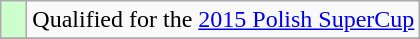<table class="wikitable" style="text-align: left;">
<tr>
<td width=10px bgcolor=#CCFFCC></td>
<td>Qualified for the <a href='#'>2015 Polish SuperCup</a></td>
</tr>
<tr>
</tr>
</table>
